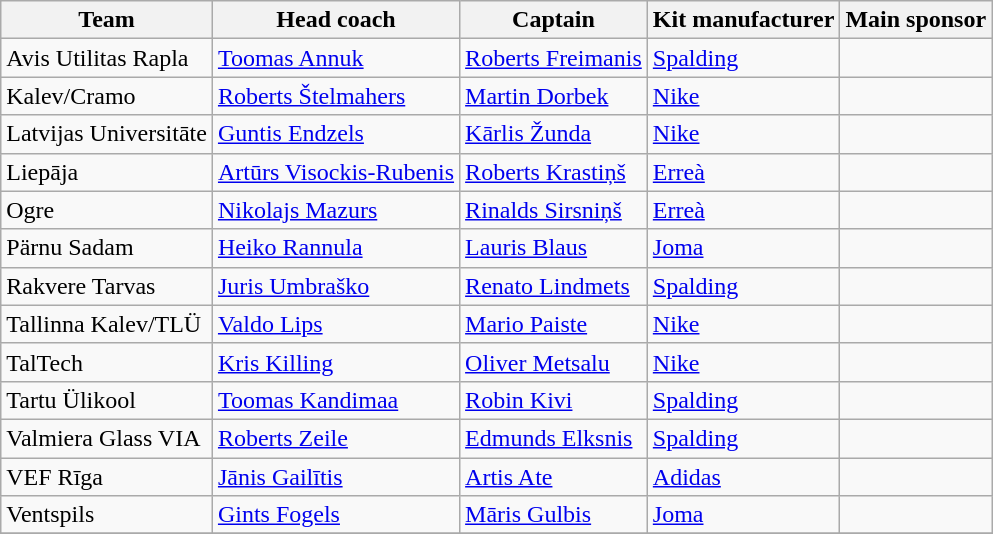<table class="wikitable sortable">
<tr>
<th>Team</th>
<th>Head coach</th>
<th>Captain</th>
<th>Kit manufacturer</th>
<th>Main sponsor</th>
</tr>
<tr>
<td> Avis Utilitas Rapla</td>
<td> <a href='#'>Toomas Annuk</a></td>
<td> <a href='#'>Roberts Freimanis</a></td>
<td><a href='#'>Spalding</a></td>
<td></td>
</tr>
<tr>
<td> Kalev/Cramo</td>
<td> <a href='#'>Roberts Štelmahers</a></td>
<td> <a href='#'>Martin Dorbek</a></td>
<td><a href='#'>Nike</a></td>
<td></td>
</tr>
<tr>
<td> Latvijas Universitāte</td>
<td> <a href='#'>Guntis Endzels</a></td>
<td> <a href='#'>Kārlis Žunda</a></td>
<td><a href='#'>Nike</a></td>
<td></td>
</tr>
<tr>
<td> Liepāja</td>
<td> <a href='#'>Artūrs Visockis-Rubenis</a></td>
<td> <a href='#'>Roberts Krastiņš</a></td>
<td><a href='#'>Erreà</a></td>
<td></td>
</tr>
<tr>
<td> Ogre</td>
<td> <a href='#'>Nikolajs Mazurs</a></td>
<td> <a href='#'>Rinalds Sirsniņš</a></td>
<td><a href='#'>Erreà</a></td>
<td></td>
</tr>
<tr>
<td> Pärnu Sadam</td>
<td> <a href='#'>Heiko Rannula</a></td>
<td> <a href='#'>Lauris Blaus</a></td>
<td><a href='#'>Joma</a></td>
<td></td>
</tr>
<tr>
<td> Rakvere Tarvas</td>
<td> <a href='#'>Juris Umbraško</a></td>
<td> <a href='#'>Renato Lindmets</a></td>
<td><a href='#'>Spalding</a></td>
<td></td>
</tr>
<tr>
<td> Tallinna Kalev/TLÜ</td>
<td> <a href='#'>Valdo Lips</a></td>
<td> <a href='#'>Mario Paiste</a></td>
<td><a href='#'>Nike</a></td>
<td></td>
</tr>
<tr>
<td> TalTech</td>
<td> <a href='#'>Kris Killing</a></td>
<td> <a href='#'>Oliver Metsalu</a></td>
<td><a href='#'>Nike</a></td>
<td></td>
</tr>
<tr>
<td> Tartu Ülikool</td>
<td> <a href='#'>Toomas Kandimaa</a></td>
<td> <a href='#'>Robin Kivi</a></td>
<td><a href='#'>Spalding</a></td>
<td></td>
</tr>
<tr>
<td> Valmiera Glass VIA</td>
<td> <a href='#'>Roberts Zeile</a></td>
<td> <a href='#'>Edmunds Elksnis</a></td>
<td><a href='#'>Spalding</a></td>
<td></td>
</tr>
<tr>
<td> VEF Rīga</td>
<td> <a href='#'>Jānis Gailītis</a></td>
<td> <a href='#'>Artis Ate</a></td>
<td><a href='#'>Adidas</a></td>
<td></td>
</tr>
<tr>
<td> Ventspils</td>
<td> <a href='#'>Gints Fogels</a></td>
<td> <a href='#'>Māris Gulbis</a></td>
<td><a href='#'>Joma</a></td>
<td></td>
</tr>
<tr>
</tr>
</table>
